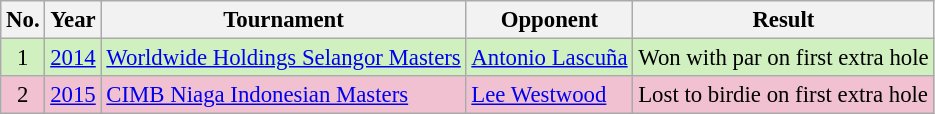<table class="wikitable" style="font-size:95%;">
<tr>
<th>No.</th>
<th>Year</th>
<th>Tournament</th>
<th>Opponent</th>
<th>Result</th>
</tr>
<tr style="background:#D0F0C0;">
<td align=center>1</td>
<td><a href='#'>2014</a></td>
<td><a href='#'>Worldwide Holdings Selangor Masters</a></td>
<td> <a href='#'>Antonio Lascuña</a></td>
<td>Won with par on first extra hole</td>
</tr>
<tr style="background:#F2C1D1;">
<td align=center>2</td>
<td><a href='#'>2015</a></td>
<td><a href='#'>CIMB Niaga Indonesian Masters</a></td>
<td> <a href='#'>Lee Westwood</a></td>
<td>Lost to birdie on first extra hole</td>
</tr>
</table>
